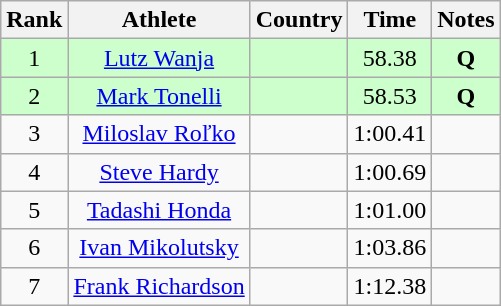<table class="wikitable sortable" style="text-align:center">
<tr>
<th>Rank</th>
<th>Athlete</th>
<th>Country</th>
<th>Time</th>
<th>Notes</th>
</tr>
<tr bgcolor=ccffcc>
<td>1</td>
<td><a href='#'>Lutz Wanja</a></td>
<td align=left></td>
<td>58.38</td>
<td><strong> Q</strong></td>
</tr>
<tr bgcolor=ccffcc>
<td>2</td>
<td><a href='#'>Mark Tonelli</a></td>
<td align=left></td>
<td>58.53</td>
<td><strong>Q </strong></td>
</tr>
<tr>
<td>3</td>
<td><a href='#'>Miloslav Roľko</a></td>
<td align=left></td>
<td>1:00.41</td>
<td><strong> </strong></td>
</tr>
<tr>
<td>4</td>
<td><a href='#'>Steve Hardy</a></td>
<td align=left></td>
<td>1:00.69</td>
<td><strong> </strong></td>
</tr>
<tr>
<td>5</td>
<td><a href='#'>Tadashi Honda</a></td>
<td align=left></td>
<td>1:01.00</td>
<td><strong> </strong></td>
</tr>
<tr>
<td>6</td>
<td><a href='#'>Ivan Mikolutsky</a></td>
<td align=left></td>
<td>1:03.86</td>
<td><strong> </strong></td>
</tr>
<tr>
<td>7</td>
<td><a href='#'>Frank Richardson</a></td>
<td align=left></td>
<td>1:12.38</td>
<td><strong> </strong></td>
</tr>
</table>
